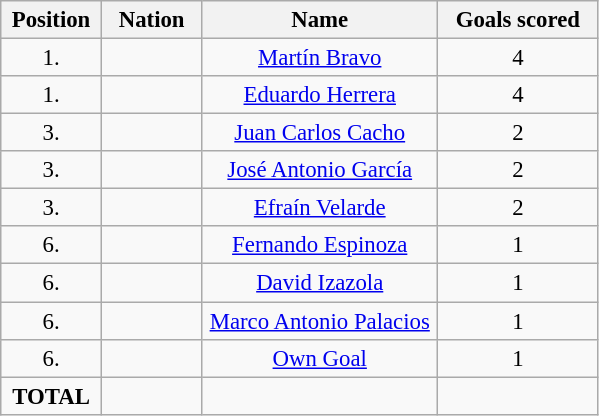<table class="wikitable" style="font-size: 95%; text-align: center;">
<tr>
<th width=60>Position</th>
<th width=60>Nation</th>
<th width=150>Name</th>
<th width=100>Goals scored</th>
</tr>
<tr>
<td>1.</td>
<td></td>
<td><a href='#'>Martín Bravo</a></td>
<td>4</td>
</tr>
<tr>
<td>1.</td>
<td></td>
<td><a href='#'>Eduardo Herrera</a></td>
<td>4</td>
</tr>
<tr>
<td>3.</td>
<td></td>
<td><a href='#'>Juan Carlos Cacho</a></td>
<td>2</td>
</tr>
<tr>
<td>3.</td>
<td></td>
<td><a href='#'>José Antonio García</a></td>
<td>2</td>
</tr>
<tr>
<td>3.</td>
<td></td>
<td><a href='#'>Efraín Velarde</a></td>
<td>2</td>
</tr>
<tr>
<td>6.</td>
<td></td>
<td><a href='#'>Fernando Espinoza</a></td>
<td>1</td>
</tr>
<tr>
<td>6.</td>
<td></td>
<td><a href='#'>David Izazola</a></td>
<td>1</td>
</tr>
<tr>
<td>6.</td>
<td></td>
<td><a href='#'>Marco Antonio Palacios</a></td>
<td>1</td>
</tr>
<tr>
<td>6.</td>
<td></td>
<td><a href='#'>Own Goal</a></td>
<td>1</td>
</tr>
<tr>
<td><strong>TOTAL</strong></td>
<td></td>
<td></td>
<td></td>
</tr>
</table>
